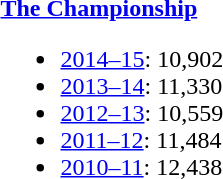<table>
<tr>
<td><strong><a href='#'>The Championship</a></strong><br><ul><li><a href='#'>2014–15</a>: 10,902</li><li><a href='#'>2013–14</a>: 11,330</li><li><a href='#'>2012–13</a>: 10,559</li><li><a href='#'>2011–12</a>: 11,484</li><li><a href='#'>2010–11</a>: 12,438</li></ul></td>
</tr>
</table>
